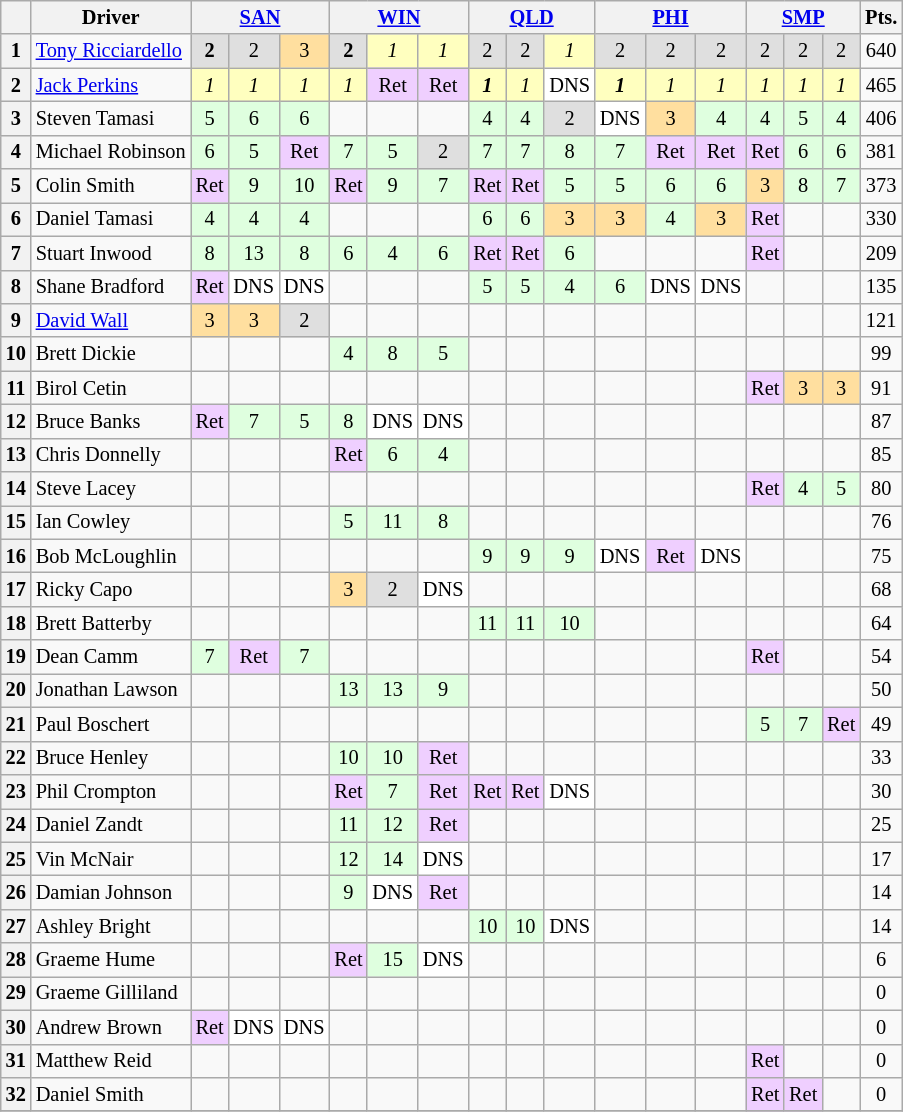<table class="wikitable" style="font-size:85%; text-align:center">
<tr>
<th> </th>
<th>Driver</th>
<th colspan=3><a href='#'>SAN</a><br></th>
<th colspan=3><a href='#'>WIN</a><br></th>
<th colspan=3><a href='#'>QLD</a><br></th>
<th colspan=3><a href='#'>PHI</a><br></th>
<th colspan=3><a href='#'>SMP</a><br></th>
<th>Pts.</th>
</tr>
<tr>
<th>1</th>
<td align="left"><a href='#'>Tony Ricciardello</a></td>
<td style="background:#dfdfdf;"><strong>2</strong></td>
<td style="background:#dfdfdf;">2</td>
<td style="background:#ffdf9f;">3</td>
<td style="background:#dfdfdf;"><strong>2</strong></td>
<td style="background:#ffffbf;"><em>1</em></td>
<td style="background:#ffffbf;"><em>1</em></td>
<td style="background:#dfdfdf;">2</td>
<td style="background:#dfdfdf;">2</td>
<td style="background:#ffffbf;"><em>1</em></td>
<td style="background:#dfdfdf;">2</td>
<td style="background:#dfdfdf;">2</td>
<td style="background:#dfdfdf;">2</td>
<td style="background:#dfdfdf;">2</td>
<td style="background:#dfdfdf;">2</td>
<td style="background:#dfdfdf;">2</td>
<td>640</td>
</tr>
<tr>
<th>2</th>
<td align="left"><a href='#'>Jack Perkins</a></td>
<td style="background:#ffffbf;"><em>1</em></td>
<td style="background:#ffffbf;"><em>1</em></td>
<td style="background:#ffffbf;"><em>1</em></td>
<td style="background:#ffffbf;"><em>1</em></td>
<td style="background:#efcfff;">Ret</td>
<td style="background:#efcfff;">Ret</td>
<td style="background:#ffffbf;"><strong><em>1</em></strong></td>
<td style="background:#ffffbf;"><em>1</em></td>
<td style="background:#ffffff;">DNS</td>
<td style="background:#ffffbf;"><strong><em>1</em></strong></td>
<td style="background:#ffffbf;"><em>1</em></td>
<td style="background:#ffffbf;"><em>1</em></td>
<td style="background:#ffffbf;"><em>1</em></td>
<td style="background:#ffffbf;"><em>1</em></td>
<td style="background:#ffffbf;"><em>1</em></td>
<td>465</td>
</tr>
<tr>
<th>3</th>
<td align="left">Steven Tamasi</td>
<td style="background:#dfffdf;">5</td>
<td style="background:#dfffdf;">6</td>
<td style="background:#dfffdf;">6</td>
<td></td>
<td></td>
<td></td>
<td style="background:#dfffdf;">4</td>
<td style="background:#dfffdf;">4</td>
<td style="background:#dfdfdf;">2</td>
<td style="background:#ffffff;">DNS</td>
<td style="background:#ffdf9f;">3</td>
<td style="background:#dfffdf;">4</td>
<td style="background:#dfffdf;">4</td>
<td style="background:#dfffdf;">5</td>
<td style="background:#dfffdf;">4</td>
<td>406</td>
</tr>
<tr>
<th>4</th>
<td align="left">Michael Robinson</td>
<td style="background:#dfffdf;">6</td>
<td style="background:#dfffdf;">5</td>
<td style="background:#efcfff;">Ret</td>
<td style="background:#dfffdf;">7</td>
<td style="background:#dfffdf;">5</td>
<td style="background:#dfdfdf;">2</td>
<td style="background:#dfffdf;">7</td>
<td style="background:#dfffdf;">7</td>
<td style="background:#dfffdf;">8</td>
<td style="background:#dfffdf;">7</td>
<td style="background:#efcfff;">Ret</td>
<td style="background:#efcfff;">Ret</td>
<td style="background:#efcfff;">Ret</td>
<td style="background:#dfffdf;">6</td>
<td style="background:#dfffdf;">6</td>
<td>381</td>
</tr>
<tr>
<th>5</th>
<td align="left">Colin Smith</td>
<td style="background:#efcfff;">Ret</td>
<td style="background:#dfffdf;">9</td>
<td style="background:#dfffdf;">10</td>
<td style="background:#efcfff;">Ret</td>
<td style="background:#dfffdf;">9</td>
<td style="background:#dfffdf;">7</td>
<td style="background:#efcfff;">Ret</td>
<td style="background:#efcfff;">Ret</td>
<td style="background:#dfffdf;">5</td>
<td style="background:#dfffdf;">5</td>
<td style="background:#dfffdf;">6</td>
<td style="background:#dfffdf;">6</td>
<td style="background:#ffdf9f;">3</td>
<td style="background:#dfffdf;">8</td>
<td style="background:#dfffdf;">7</td>
<td>373</td>
</tr>
<tr>
<th>6</th>
<td align="left">Daniel Tamasi</td>
<td style="background:#dfffdf;">4</td>
<td style="background:#dfffdf;">4</td>
<td style="background:#dfffdf;">4</td>
<td></td>
<td></td>
<td></td>
<td style="background:#dfffdf;">6</td>
<td style="background:#dfffdf;">6</td>
<td style="background:#ffdf9f;">3</td>
<td style="background:#ffdf9f;">3</td>
<td style="background:#dfffdf;">4</td>
<td style="background:#ffdf9f;">3</td>
<td style="background:#efcfff;">Ret</td>
<td></td>
<td></td>
<td>330</td>
</tr>
<tr>
<th>7</th>
<td align="left">Stuart Inwood</td>
<td style="background:#dfffdf;">8</td>
<td style="background:#dfffdf;">13</td>
<td style="background:#dfffdf;">8</td>
<td style="background:#dfffdf;">6</td>
<td style="background:#dfffdf;">4</td>
<td style="background:#dfffdf;">6</td>
<td style="background:#efcfff;">Ret</td>
<td style="background:#efcfff;">Ret</td>
<td style="background:#dfffdf;">6</td>
<td></td>
<td></td>
<td></td>
<td style="background:#efcfff;">Ret</td>
<td></td>
<td></td>
<td>209</td>
</tr>
<tr>
<th>8</th>
<td align="left">Shane Bradford</td>
<td style="background:#efcfff;">Ret</td>
<td style="background:#ffffff;">DNS</td>
<td style="background:#ffffff;">DNS</td>
<td></td>
<td></td>
<td></td>
<td style="background:#dfffdf;">5</td>
<td style="background:#dfffdf;">5</td>
<td style="background:#dfffdf;">4</td>
<td style="background:#dfffdf;">6</td>
<td style="background:#ffffff;">DNS</td>
<td style="background:#ffffff;">DNS</td>
<td></td>
<td></td>
<td></td>
<td>135</td>
</tr>
<tr>
<th>9</th>
<td align="left"><a href='#'>David Wall</a></td>
<td style="background:#ffdf9f;">3</td>
<td style="background:#ffdf9f;">3</td>
<td style="background:#dfdfdf;">2</td>
<td></td>
<td></td>
<td></td>
<td></td>
<td></td>
<td></td>
<td></td>
<td></td>
<td></td>
<td></td>
<td></td>
<td></td>
<td>121</td>
</tr>
<tr>
<th>10</th>
<td align="left">Brett Dickie</td>
<td></td>
<td></td>
<td></td>
<td style="background:#dfffdf;">4</td>
<td style="background:#dfffdf;">8</td>
<td style="background:#dfffdf;">5</td>
<td></td>
<td></td>
<td></td>
<td></td>
<td></td>
<td></td>
<td></td>
<td></td>
<td></td>
<td>99</td>
</tr>
<tr>
<th>11</th>
<td align="left">Birol Cetin</td>
<td></td>
<td></td>
<td></td>
<td></td>
<td></td>
<td></td>
<td></td>
<td></td>
<td></td>
<td></td>
<td></td>
<td></td>
<td style="background:#efcfff;">Ret</td>
<td style="background:#ffdf9f;">3</td>
<td style="background:#ffdf9f;">3</td>
<td>91</td>
</tr>
<tr>
<th>12</th>
<td align="left">Bruce Banks</td>
<td style="background:#efcfff;">Ret</td>
<td style="background:#dfffdf;">7</td>
<td style="background:#dfffdf;">5</td>
<td style="background:#dfffdf;">8</td>
<td style="background:#ffffff;">DNS</td>
<td style="background:#ffffff;">DNS</td>
<td></td>
<td></td>
<td></td>
<td></td>
<td></td>
<td></td>
<td></td>
<td></td>
<td></td>
<td>87</td>
</tr>
<tr>
<th>13</th>
<td align="left">Chris Donnelly</td>
<td></td>
<td></td>
<td></td>
<td style="background:#efcfff;">Ret</td>
<td style="background:#dfffdf;">6</td>
<td style="background:#dfffdf;">4</td>
<td></td>
<td></td>
<td></td>
<td></td>
<td></td>
<td></td>
<td></td>
<td></td>
<td></td>
<td>85</td>
</tr>
<tr>
<th>14</th>
<td align="left">Steve Lacey</td>
<td></td>
<td></td>
<td></td>
<td></td>
<td></td>
<td></td>
<td></td>
<td></td>
<td></td>
<td></td>
<td></td>
<td></td>
<td style="background:#efcfff;">Ret</td>
<td style="background:#dfffdf;">4</td>
<td style="background:#dfffdf;">5</td>
<td>80</td>
</tr>
<tr>
<th>15</th>
<td align="left">Ian Cowley</td>
<td></td>
<td></td>
<td></td>
<td style="background:#dfffdf;">5</td>
<td style="background:#dfffdf;">11</td>
<td style="background:#dfffdf;">8</td>
<td></td>
<td></td>
<td></td>
<td></td>
<td></td>
<td></td>
<td></td>
<td></td>
<td></td>
<td>76</td>
</tr>
<tr>
<th>16</th>
<td align="left">Bob McLoughlin</td>
<td></td>
<td></td>
<td></td>
<td></td>
<td></td>
<td></td>
<td style="background:#dfffdf;">9</td>
<td style="background:#dfffdf;">9</td>
<td style="background:#dfffdf;">9</td>
<td style="background:#ffffff;">DNS</td>
<td style="background:#efcfff;">Ret</td>
<td style="background:#ffffff;">DNS</td>
<td></td>
<td></td>
<td></td>
<td>75</td>
</tr>
<tr>
<th>17</th>
<td align="left">Ricky Capo</td>
<td></td>
<td></td>
<td></td>
<td style="background:#ffdf9f;">3</td>
<td style="background:#dfdfdf;">2</td>
<td style="background:#ffffff;">DNS</td>
<td></td>
<td></td>
<td></td>
<td></td>
<td></td>
<td></td>
<td></td>
<td></td>
<td></td>
<td>68</td>
</tr>
<tr>
<th>18</th>
<td align="left">Brett Batterby</td>
<td></td>
<td></td>
<td></td>
<td></td>
<td></td>
<td></td>
<td style="background:#dfffdf;">11</td>
<td style="background:#dfffdf;">11</td>
<td style="background:#dfffdf;">10</td>
<td></td>
<td></td>
<td></td>
<td></td>
<td></td>
<td></td>
<td>64</td>
</tr>
<tr>
<th>19</th>
<td align="left">Dean Camm</td>
<td style="background:#dfffdf;">7</td>
<td style="background:#efcfff;">Ret</td>
<td style="background:#dfffdf;">7</td>
<td></td>
<td></td>
<td></td>
<td></td>
<td></td>
<td></td>
<td></td>
<td></td>
<td></td>
<td style="background:#efcfff;">Ret</td>
<td></td>
<td></td>
<td>54</td>
</tr>
<tr>
<th>20</th>
<td align="left">Jonathan Lawson</td>
<td></td>
<td></td>
<td></td>
<td style="background:#dfffdf;">13</td>
<td style="background:#dfffdf;">13</td>
<td style="background:#dfffdf;">9</td>
<td></td>
<td></td>
<td></td>
<td></td>
<td></td>
<td></td>
<td></td>
<td></td>
<td></td>
<td>50</td>
</tr>
<tr>
<th>21</th>
<td align="left">Paul Boschert</td>
<td></td>
<td></td>
<td></td>
<td></td>
<td></td>
<td></td>
<td></td>
<td></td>
<td></td>
<td></td>
<td></td>
<td></td>
<td style="background:#dfffdf;">5</td>
<td style="background:#dfffdf;">7</td>
<td style="background:#efcfff;">Ret</td>
<td>49</td>
</tr>
<tr>
<th>22</th>
<td align="left">Bruce Henley</td>
<td></td>
<td></td>
<td></td>
<td style="background:#dfffdf;">10</td>
<td style="background:#dfffdf;">10</td>
<td style="background:#efcfff;">Ret</td>
<td></td>
<td></td>
<td></td>
<td></td>
<td></td>
<td></td>
<td></td>
<td></td>
<td></td>
<td>33</td>
</tr>
<tr>
<th>23</th>
<td align="left">Phil Crompton</td>
<td></td>
<td></td>
<td></td>
<td style="background:#efcfff;">Ret</td>
<td style="background:#dfffdf;">7</td>
<td style="background:#efcfff;">Ret</td>
<td style="background:#efcfff;">Ret</td>
<td style="background:#efcfff;">Ret</td>
<td style="background:#ffffff;">DNS</td>
<td></td>
<td></td>
<td></td>
<td></td>
<td></td>
<td></td>
<td>30</td>
</tr>
<tr>
<th>24</th>
<td align="left">Daniel Zandt</td>
<td></td>
<td></td>
<td></td>
<td style="background:#dfffdf;">11</td>
<td style="background:#dfffdf;">12</td>
<td style="background:#efcfff;">Ret</td>
<td></td>
<td></td>
<td></td>
<td></td>
<td></td>
<td></td>
<td></td>
<td></td>
<td></td>
<td>25</td>
</tr>
<tr>
<th>25</th>
<td align="left">Vin McNair</td>
<td></td>
<td></td>
<td></td>
<td style="background:#dfffdf;">12</td>
<td style="background:#dfffdf;">14</td>
<td style="background:#ffffff;">DNS</td>
<td></td>
<td></td>
<td></td>
<td></td>
<td></td>
<td></td>
<td></td>
<td></td>
<td></td>
<td>17</td>
</tr>
<tr>
<th>26</th>
<td align="left">Damian Johnson</td>
<td></td>
<td></td>
<td></td>
<td style="background:#dfffdf;">9</td>
<td style="background:#ffffff;">DNS</td>
<td style="background:#efcfff;">Ret</td>
<td></td>
<td></td>
<td></td>
<td></td>
<td></td>
<td></td>
<td></td>
<td></td>
<td></td>
<td>14</td>
</tr>
<tr>
<th>27</th>
<td align="left">Ashley Bright</td>
<td></td>
<td></td>
<td></td>
<td></td>
<td></td>
<td></td>
<td style="background:#dfffdf;">10</td>
<td style="background:#dfffdf;">10</td>
<td style="background:#ffffff;">DNS</td>
<td></td>
<td></td>
<td></td>
<td></td>
<td></td>
<td></td>
<td>14</td>
</tr>
<tr>
<th>28</th>
<td align="left">Graeme Hume</td>
<td></td>
<td></td>
<td></td>
<td style="background:#efcfff;">Ret</td>
<td style="background:#dfffdf;">15</td>
<td style="background:#ffffff;">DNS</td>
<td></td>
<td></td>
<td></td>
<td></td>
<td></td>
<td></td>
<td></td>
<td></td>
<td></td>
<td>6</td>
</tr>
<tr>
<th>29</th>
<td align="left">Graeme Gilliland</td>
<td></td>
<td></td>
<td></td>
<td></td>
<td></td>
<td></td>
<td></td>
<td></td>
<td></td>
<td></td>
<td></td>
<td></td>
<td></td>
<td></td>
<td></td>
<td>0</td>
</tr>
<tr>
<th>30</th>
<td align="left">Andrew Brown</td>
<td style="background:#efcfff;">Ret</td>
<td style="background:#ffffff;">DNS</td>
<td style="background:#ffffff;">DNS</td>
<td></td>
<td></td>
<td></td>
<td></td>
<td></td>
<td></td>
<td></td>
<td></td>
<td></td>
<td></td>
<td></td>
<td></td>
<td>0</td>
</tr>
<tr>
<th>31</th>
<td align="left">Matthew Reid</td>
<td></td>
<td></td>
<td></td>
<td></td>
<td></td>
<td></td>
<td></td>
<td></td>
<td></td>
<td></td>
<td></td>
<td></td>
<td style="background:#efcfff;">Ret</td>
<td></td>
<td></td>
<td>0</td>
</tr>
<tr>
<th>32</th>
<td align="left">Daniel Smith</td>
<td></td>
<td></td>
<td></td>
<td></td>
<td></td>
<td></td>
<td></td>
<td></td>
<td></td>
<td></td>
<td></td>
<td></td>
<td style="background:#efcfff;">Ret</td>
<td style="background:#efcfff;">Ret</td>
<td></td>
<td>0</td>
</tr>
<tr>
</tr>
</table>
